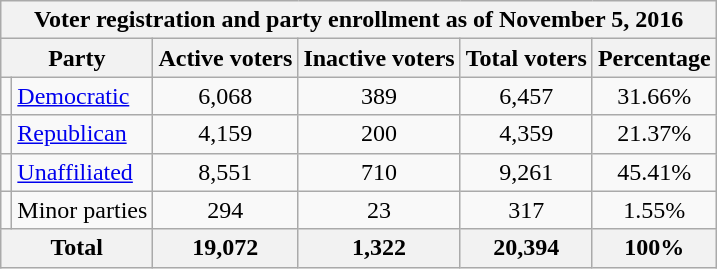<table class=wikitable>
<tr>
<th colspan = 6>Voter registration and party enrollment as of November 5, 2016</th>
</tr>
<tr>
<th colspan = 2>Party</th>
<th>Active voters</th>
<th>Inactive voters</th>
<th>Total voters</th>
<th>Percentage</th>
</tr>
<tr>
<td></td>
<td><a href='#'>Democratic</a></td>
<td style="text-align:center;">6,068</td>
<td style="text-align:center;">389</td>
<td style="text-align:center;">6,457</td>
<td style="text-align:center;">31.66%</td>
</tr>
<tr>
<td></td>
<td><a href='#'>Republican</a></td>
<td style="text-align:center;">4,159</td>
<td style="text-align:center;">200</td>
<td style="text-align:center;">4,359</td>
<td style="text-align:center;">21.37%</td>
</tr>
<tr>
<td></td>
<td><a href='#'>Unaffiliated</a></td>
<td style="text-align:center;">8,551</td>
<td style="text-align:center;">710</td>
<td style="text-align:center;">9,261</td>
<td style="text-align:center;">45.41%</td>
</tr>
<tr>
<td></td>
<td>Minor parties</td>
<td style="text-align:center;">294</td>
<td style="text-align:center;">23</td>
<td style="text-align:center;">317</td>
<td style="text-align:center;">1.55%</td>
</tr>
<tr>
<th colspan = 2>Total</th>
<th style="text-align:center;">19,072</th>
<th style="text-align:center;">1,322</th>
<th style="text-align:center;">20,394</th>
<th style="text-align:center;">100%</th>
</tr>
</table>
